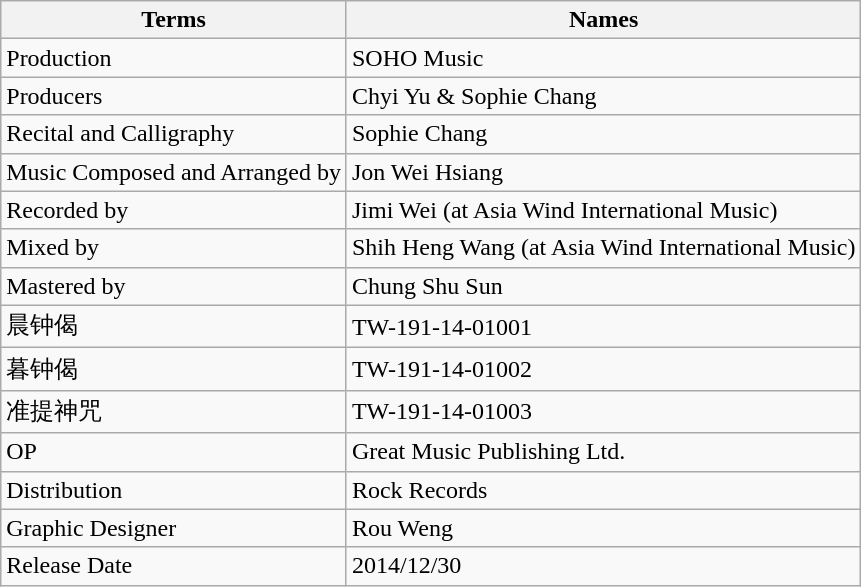<table class="wikitable">
<tr>
<th>Terms</th>
<th>Names</th>
</tr>
<tr>
<td>Production</td>
<td>SOHO Music</td>
</tr>
<tr>
<td>Producers</td>
<td>Chyi Yu & Sophie Chang</td>
</tr>
<tr>
<td>Recital and Calligraphy</td>
<td>Sophie Chang</td>
</tr>
<tr>
<td>Music Composed and Arranged by</td>
<td>Jon Wei Hsiang</td>
</tr>
<tr>
<td>Recorded by</td>
<td>Jimi Wei (at Asia Wind International Music)</td>
</tr>
<tr>
<td>Mixed by</td>
<td>Shih Heng Wang (at Asia Wind International Music)</td>
</tr>
<tr>
<td>Mastered by</td>
<td>Chung Shu Sun</td>
</tr>
<tr>
<td>晨钟偈</td>
<td>TW-191-14-01001</td>
</tr>
<tr>
<td>暮钟偈</td>
<td>TW-191-14-01002</td>
</tr>
<tr>
<td>准提神咒</td>
<td>TW-191-14-01003</td>
</tr>
<tr>
<td>OP</td>
<td>Great Music Publishing Ltd.</td>
</tr>
<tr>
<td>Distribution</td>
<td>Rock Records</td>
</tr>
<tr>
<td>Graphic Designer</td>
<td>Rou Weng</td>
</tr>
<tr>
<td>Release Date</td>
<td>2014/12/30</td>
</tr>
</table>
